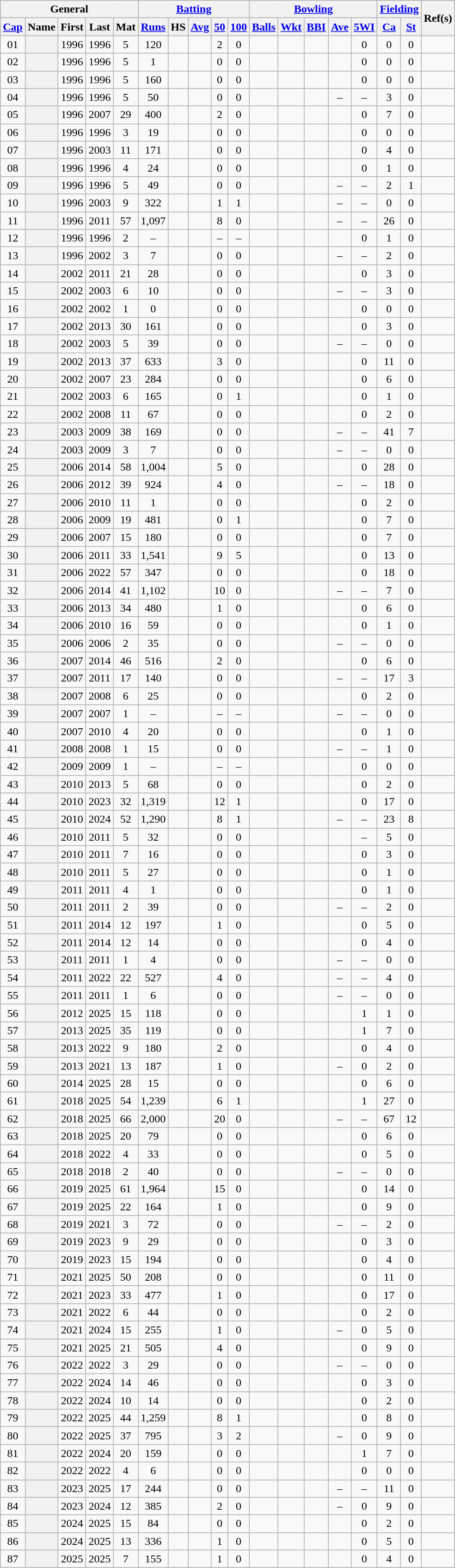<table class="wikitable sortable plainrowheaders">
<tr class="unsortable">
<th scope="col" colspan=5>General</th>
<th scope="col" colspan=5><a href='#'>Batting</a></th>
<th scope="col" colspan=5><a href='#'>Bowling</a></th>
<th scope="col" colspan=2><a href='#'>Fielding</a></th>
<th scope="col" rowspan=2 class="unsortable">Ref(s)</th>
</tr>
<tr align="center">
<th><a href='#'>Cap</a></th>
<th>Name</th>
<th>First</th>
<th>Last</th>
<th>Mat</th>
<th><a href='#'>Runs</a></th>
<th>HS</th>
<th><a href='#'>Avg</a></th>
<th><a href='#'>50</a></th>
<th><a href='#'>100</a></th>
<th><a href='#'>Balls</a></th>
<th><a href='#'>Wkt</a></th>
<th><a href='#'>BBI</a></th>
<th><a href='#'>Ave</a></th>
<th><a href='#'>5WI</a></th>
<th><a href='#'>Ca</a></th>
<th><a href='#'>St</a></th>
</tr>
<tr align="center">
<td><span>0</span>1</td>
<th scope="row"></th>
<td>1996</td>
<td>1996</td>
<td>5</td>
<td>120</td>
<td></td>
<td></td>
<td>2</td>
<td>0</td>
<td></td>
<td></td>
<td></td>
<td></td>
<td>0</td>
<td>0</td>
<td>0</td>
<td></td>
</tr>
<tr align="center">
<td><span>0</span>2</td>
<th scope="row"></th>
<td>1996</td>
<td>1996</td>
<td>5</td>
<td>1</td>
<td></td>
<td></td>
<td>0</td>
<td>0</td>
<td></td>
<td></td>
<td></td>
<td></td>
<td>0</td>
<td>0</td>
<td>0</td>
<td></td>
</tr>
<tr align="center">
<td><span>0</span>3</td>
<th scope="row"></th>
<td>1996</td>
<td>1996</td>
<td>5</td>
<td>160</td>
<td></td>
<td></td>
<td>0</td>
<td>0</td>
<td></td>
<td></td>
<td></td>
<td></td>
<td>0</td>
<td>0</td>
<td>0</td>
<td></td>
</tr>
<tr align="center">
<td><span>0</span>4</td>
<th scope="row"></th>
<td>1996</td>
<td>1996</td>
<td>5</td>
<td>50</td>
<td></td>
<td></td>
<td>0</td>
<td>0</td>
<td></td>
<td></td>
<td></td>
<td>–</td>
<td>–</td>
<td>3</td>
<td>0</td>
<td></td>
</tr>
<tr align="center">
<td><span>0</span>5</td>
<th scope="row"></th>
<td>1996</td>
<td>2007</td>
<td>29</td>
<td>400</td>
<td></td>
<td></td>
<td>2</td>
<td>0</td>
<td></td>
<td></td>
<td></td>
<td></td>
<td>0</td>
<td>7</td>
<td>0</td>
<td></td>
</tr>
<tr align="center">
<td><span>0</span>6</td>
<th scope="row"></th>
<td>1996</td>
<td>1996</td>
<td>3</td>
<td>19</td>
<td></td>
<td></td>
<td>0</td>
<td>0</td>
<td></td>
<td></td>
<td></td>
<td></td>
<td>0</td>
<td>0</td>
<td>0</td>
<td></td>
</tr>
<tr align="center">
<td><span>0</span>7</td>
<th scope="row"></th>
<td>1996</td>
<td>2003</td>
<td>11</td>
<td>171</td>
<td></td>
<td></td>
<td>0</td>
<td>0</td>
<td></td>
<td></td>
<td></td>
<td></td>
<td>0</td>
<td>4</td>
<td>0</td>
<td></td>
</tr>
<tr align="center">
<td><span>0</span>8</td>
<th scope="row"></th>
<td>1996</td>
<td>1996</td>
<td>4</td>
<td>24</td>
<td></td>
<td></td>
<td>0</td>
<td>0</td>
<td></td>
<td></td>
<td></td>
<td></td>
<td>0</td>
<td>1</td>
<td>0</td>
<td></td>
</tr>
<tr align="center">
<td><span>0</span>9</td>
<th scope="row"></th>
<td>1996</td>
<td>1996</td>
<td>5</td>
<td>49</td>
<td></td>
<td></td>
<td>0</td>
<td>0</td>
<td></td>
<td></td>
<td></td>
<td>–</td>
<td>–</td>
<td>2</td>
<td>1</td>
<td></td>
</tr>
<tr align="center">
<td>10</td>
<th scope="row"></th>
<td>1996</td>
<td>2003</td>
<td>9</td>
<td>322</td>
<td></td>
<td></td>
<td>1</td>
<td>1</td>
<td></td>
<td></td>
<td></td>
<td>–</td>
<td>–</td>
<td>0</td>
<td>0</td>
<td></td>
</tr>
<tr align="center">
<td>11</td>
<th scope="row"></th>
<td>1996</td>
<td>2011</td>
<td>57</td>
<td>1,097</td>
<td></td>
<td></td>
<td>8</td>
<td>0</td>
<td></td>
<td></td>
<td></td>
<td>–</td>
<td>–</td>
<td>26</td>
<td>0</td>
<td></td>
</tr>
<tr align="center">
<td>12</td>
<th scope="row"></th>
<td>1996</td>
<td>1996</td>
<td>2</td>
<td>–</td>
<td></td>
<td></td>
<td>–</td>
<td>–</td>
<td></td>
<td></td>
<td></td>
<td></td>
<td>0</td>
<td>1</td>
<td>0</td>
<td></td>
</tr>
<tr align="center">
<td>13</td>
<th scope="row"></th>
<td>1996</td>
<td>2002</td>
<td>3</td>
<td>7</td>
<td></td>
<td></td>
<td>0</td>
<td>0</td>
<td></td>
<td></td>
<td></td>
<td>–</td>
<td>–</td>
<td>2</td>
<td>0</td>
<td></td>
</tr>
<tr align="center">
<td>14</td>
<th scope="row"></th>
<td>2002</td>
<td>2011</td>
<td>21</td>
<td>28</td>
<td></td>
<td></td>
<td>0</td>
<td>0</td>
<td></td>
<td></td>
<td></td>
<td></td>
<td>0</td>
<td>3</td>
<td>0</td>
<td></td>
</tr>
<tr align="center">
<td>15</td>
<th scope="row"></th>
<td>2002</td>
<td>2003</td>
<td>6</td>
<td>10</td>
<td></td>
<td></td>
<td>0</td>
<td>0</td>
<td></td>
<td></td>
<td></td>
<td>–</td>
<td>–</td>
<td>3</td>
<td>0</td>
<td></td>
</tr>
<tr align="center">
<td>16</td>
<th scope="row"></th>
<td>2002</td>
<td>2002</td>
<td>1</td>
<td>0</td>
<td></td>
<td></td>
<td>0</td>
<td>0</td>
<td></td>
<td></td>
<td></td>
<td></td>
<td>0</td>
<td>0</td>
<td>0</td>
<td></td>
</tr>
<tr align="center">
<td>17</td>
<th scope="row"></th>
<td>2002</td>
<td>2013</td>
<td>30</td>
<td>161</td>
<td></td>
<td></td>
<td>0</td>
<td>0</td>
<td></td>
<td></td>
<td></td>
<td></td>
<td>0</td>
<td>3</td>
<td>0</td>
<td></td>
</tr>
<tr align="center">
<td>18</td>
<th scope="row"></th>
<td>2002</td>
<td>2003</td>
<td>5</td>
<td>39</td>
<td></td>
<td></td>
<td>0</td>
<td>0</td>
<td></td>
<td></td>
<td></td>
<td>–</td>
<td>–</td>
<td>0</td>
<td>0</td>
<td></td>
</tr>
<tr align="center">
<td>19</td>
<th scope="row"></th>
<td>2002</td>
<td>2013</td>
<td>37</td>
<td>633</td>
<td></td>
<td></td>
<td>3</td>
<td>0</td>
<td></td>
<td></td>
<td></td>
<td></td>
<td>0</td>
<td>11</td>
<td>0</td>
<td></td>
</tr>
<tr align="center">
<td>20</td>
<th scope="row"></th>
<td>2002</td>
<td>2007</td>
<td>23</td>
<td>284</td>
<td></td>
<td></td>
<td>0</td>
<td>0</td>
<td></td>
<td></td>
<td></td>
<td></td>
<td>0</td>
<td>6</td>
<td>0</td>
<td></td>
</tr>
<tr align="center">
<td>21</td>
<th scope="row"></th>
<td>2002</td>
<td>2003</td>
<td>6</td>
<td>165</td>
<td></td>
<td></td>
<td>0</td>
<td>1</td>
<td></td>
<td></td>
<td></td>
<td></td>
<td>0</td>
<td>1</td>
<td>0</td>
<td></td>
</tr>
<tr align="center">
<td>22</td>
<th scope="row"></th>
<td>2002</td>
<td>2008</td>
<td>11</td>
<td>67</td>
<td></td>
<td></td>
<td>0</td>
<td>0</td>
<td></td>
<td></td>
<td></td>
<td></td>
<td>0</td>
<td>2</td>
<td>0</td>
<td></td>
</tr>
<tr align="center">
<td>23</td>
<th scope="row"></th>
<td>2003</td>
<td>2009</td>
<td>38</td>
<td>169</td>
<td></td>
<td></td>
<td>0</td>
<td>0</td>
<td></td>
<td></td>
<td></td>
<td>–</td>
<td>–</td>
<td>41</td>
<td>7</td>
<td></td>
</tr>
<tr align="center">
<td>24</td>
<th scope="row"></th>
<td>2003</td>
<td>2009</td>
<td>3</td>
<td>7</td>
<td></td>
<td></td>
<td>0</td>
<td>0</td>
<td></td>
<td></td>
<td></td>
<td>–</td>
<td>–</td>
<td>0</td>
<td>0</td>
<td></td>
</tr>
<tr align="center">
<td>25</td>
<th scope="row"></th>
<td>2006</td>
<td>2014</td>
<td>58</td>
<td>1,004</td>
<td></td>
<td></td>
<td>5</td>
<td>0</td>
<td></td>
<td></td>
<td></td>
<td></td>
<td>0</td>
<td>28</td>
<td>0</td>
<td></td>
</tr>
<tr align="center">
<td>26</td>
<th scope="row"></th>
<td>2006</td>
<td>2012</td>
<td>39</td>
<td>924</td>
<td></td>
<td></td>
<td>4</td>
<td>0</td>
<td></td>
<td></td>
<td></td>
<td>–</td>
<td>–</td>
<td>18</td>
<td>0</td>
<td></td>
</tr>
<tr align="center">
<td>27</td>
<th scope="row"></th>
<td>2006</td>
<td>2010</td>
<td>11</td>
<td>1</td>
<td></td>
<td></td>
<td>0</td>
<td>0</td>
<td></td>
<td></td>
<td></td>
<td></td>
<td>0</td>
<td>2</td>
<td>0</td>
<td></td>
</tr>
<tr align="center">
<td>28</td>
<th scope="row"></th>
<td>2006</td>
<td>2009</td>
<td>19</td>
<td>481</td>
<td></td>
<td></td>
<td>0</td>
<td>1</td>
<td></td>
<td></td>
<td></td>
<td></td>
<td>0</td>
<td>7</td>
<td>0</td>
<td></td>
</tr>
<tr align="center">
<td>29</td>
<th scope="row"></th>
<td>2006</td>
<td>2007</td>
<td>15</td>
<td>180</td>
<td></td>
<td></td>
<td>0</td>
<td>0</td>
<td></td>
<td></td>
<td></td>
<td></td>
<td>0</td>
<td>7</td>
<td>0</td>
<td></td>
</tr>
<tr align="center">
<td>30</td>
<th scope="row"></th>
<td>2006</td>
<td>2011</td>
<td>33</td>
<td>1,541</td>
<td></td>
<td></td>
<td>9</td>
<td>5</td>
<td></td>
<td></td>
<td></td>
<td></td>
<td>0</td>
<td>13</td>
<td>0</td>
<td></td>
</tr>
<tr align="center">
<td>31</td>
<th scope="row"></th>
<td>2006</td>
<td>2022</td>
<td>57</td>
<td>347</td>
<td></td>
<td></td>
<td>0</td>
<td>0</td>
<td></td>
<td></td>
<td></td>
<td></td>
<td>0</td>
<td>18</td>
<td>0</td>
<td></td>
</tr>
<tr align="center">
<td>32</td>
<th scope="row"></th>
<td>2006</td>
<td>2014</td>
<td>41</td>
<td>1,102</td>
<td></td>
<td></td>
<td>10</td>
<td>0</td>
<td></td>
<td></td>
<td></td>
<td>–</td>
<td>–</td>
<td>7</td>
<td>0</td>
<td></td>
</tr>
<tr align="center">
<td>33</td>
<th scope="row"></th>
<td>2006</td>
<td>2013</td>
<td>34</td>
<td>480</td>
<td></td>
<td></td>
<td>1</td>
<td>0</td>
<td></td>
<td></td>
<td></td>
<td></td>
<td>0</td>
<td>6</td>
<td>0</td>
<td></td>
</tr>
<tr align="center">
<td>34</td>
<th scope="row"></th>
<td>2006</td>
<td>2010</td>
<td>16</td>
<td>59</td>
<td></td>
<td></td>
<td>0</td>
<td>0</td>
<td></td>
<td></td>
<td></td>
<td></td>
<td>0</td>
<td>1</td>
<td>0</td>
<td></td>
</tr>
<tr align="center">
<td>35</td>
<th scope="row"></th>
<td>2006</td>
<td>2006</td>
<td>2</td>
<td>35</td>
<td></td>
<td></td>
<td>0</td>
<td>0</td>
<td></td>
<td></td>
<td></td>
<td>–</td>
<td>–</td>
<td>0</td>
<td>0</td>
<td></td>
</tr>
<tr align="center">
<td>36</td>
<th scope="row"></th>
<td>2007</td>
<td>2014</td>
<td>46</td>
<td>516</td>
<td></td>
<td></td>
<td>2</td>
<td>0</td>
<td></td>
<td></td>
<td></td>
<td></td>
<td>0</td>
<td>6</td>
<td>0</td>
<td></td>
</tr>
<tr align="center">
<td>37</td>
<th scope="row"></th>
<td>2007</td>
<td>2011</td>
<td>17</td>
<td>140</td>
<td></td>
<td></td>
<td>0</td>
<td>0</td>
<td></td>
<td></td>
<td></td>
<td>–</td>
<td>–</td>
<td>17</td>
<td>3</td>
<td></td>
</tr>
<tr align="center">
<td>38</td>
<th scope="row"></th>
<td>2007</td>
<td>2008</td>
<td>6</td>
<td>25</td>
<td></td>
<td></td>
<td>0</td>
<td>0</td>
<td></td>
<td></td>
<td></td>
<td></td>
<td>0</td>
<td>2</td>
<td>0</td>
<td></td>
</tr>
<tr align="center">
<td>39</td>
<th scope="row"></th>
<td>2007</td>
<td>2007</td>
<td>1</td>
<td>–</td>
<td></td>
<td></td>
<td>–</td>
<td>–</td>
<td></td>
<td></td>
<td></td>
<td>–</td>
<td>–</td>
<td>0</td>
<td>0</td>
<td></td>
</tr>
<tr align="center">
<td>40</td>
<th scope="row"></th>
<td>2007</td>
<td>2010</td>
<td>4</td>
<td>20</td>
<td></td>
<td></td>
<td>0</td>
<td>0</td>
<td></td>
<td></td>
<td></td>
<td></td>
<td>0</td>
<td>1</td>
<td>0</td>
<td></td>
</tr>
<tr align="center">
<td>41</td>
<th scope="row"></th>
<td>2008</td>
<td>2008</td>
<td>1</td>
<td>15</td>
<td></td>
<td></td>
<td>0</td>
<td>0</td>
<td></td>
<td></td>
<td></td>
<td>–</td>
<td>–</td>
<td>1</td>
<td>0</td>
<td></td>
</tr>
<tr align="center">
<td>42</td>
<th scope="row"></th>
<td>2009</td>
<td>2009</td>
<td>1</td>
<td>–</td>
<td></td>
<td></td>
<td>–</td>
<td>–</td>
<td></td>
<td></td>
<td></td>
<td></td>
<td>0</td>
<td>0</td>
<td>0</td>
<td></td>
</tr>
<tr align="center">
<td>43</td>
<th scope="row"></th>
<td>2010</td>
<td>2013</td>
<td>5</td>
<td>68</td>
<td></td>
<td></td>
<td>0</td>
<td>0</td>
<td></td>
<td></td>
<td></td>
<td></td>
<td>0</td>
<td>2</td>
<td>0</td>
<td></td>
</tr>
<tr align="center">
<td>44</td>
<th scope="row"></th>
<td>2010</td>
<td>2023</td>
<td>32</td>
<td>1,319</td>
<td></td>
<td></td>
<td>12</td>
<td>1</td>
<td></td>
<td></td>
<td></td>
<td></td>
<td>0</td>
<td>17</td>
<td>0</td>
<td></td>
</tr>
<tr align="center">
<td>45</td>
<th scope="row"></th>
<td>2010</td>
<td>2024</td>
<td>52</td>
<td>1,290</td>
<td></td>
<td></td>
<td>8</td>
<td>1</td>
<td></td>
<td></td>
<td></td>
<td>–</td>
<td>–</td>
<td>23</td>
<td>8</td>
<td></td>
</tr>
<tr align="center">
<td>46</td>
<th scope="row"></th>
<td>2010</td>
<td>2011</td>
<td>5</td>
<td>32</td>
<td></td>
<td></td>
<td>0</td>
<td>0</td>
<td></td>
<td></td>
<td></td>
<td></td>
<td>–</td>
<td>5</td>
<td>0</td>
<td></td>
</tr>
<tr align="center">
<td>47</td>
<th scope="row"></th>
<td>2010</td>
<td>2011</td>
<td>7</td>
<td>16</td>
<td></td>
<td></td>
<td>0</td>
<td>0</td>
<td></td>
<td></td>
<td></td>
<td></td>
<td>0</td>
<td>3</td>
<td>0</td>
<td></td>
</tr>
<tr align="center">
<td>48</td>
<th scope="row"></th>
<td>2010</td>
<td>2011</td>
<td>5</td>
<td>27</td>
<td></td>
<td></td>
<td>0</td>
<td>0</td>
<td></td>
<td></td>
<td></td>
<td></td>
<td>0</td>
<td>1</td>
<td>0</td>
<td></td>
</tr>
<tr align="center">
<td>49</td>
<th scope="row"></th>
<td>2011</td>
<td>2011</td>
<td>4</td>
<td>1</td>
<td></td>
<td></td>
<td>0</td>
<td>0</td>
<td></td>
<td></td>
<td></td>
<td></td>
<td>0</td>
<td>1</td>
<td>0</td>
<td></td>
</tr>
<tr align="center">
<td>50</td>
<th scope="row"></th>
<td>2011</td>
<td>2011</td>
<td>2</td>
<td>39</td>
<td></td>
<td></td>
<td>0</td>
<td>0</td>
<td></td>
<td></td>
<td></td>
<td>–</td>
<td>–</td>
<td>2</td>
<td>0</td>
<td></td>
</tr>
<tr align="center">
<td>51</td>
<th scope="row"></th>
<td>2011</td>
<td>2014</td>
<td>12</td>
<td>197</td>
<td></td>
<td></td>
<td>1</td>
<td>0</td>
<td></td>
<td></td>
<td></td>
<td></td>
<td>0</td>
<td>5</td>
<td>0</td>
<td></td>
</tr>
<tr align="center">
<td>52</td>
<th scope="row"></th>
<td>2011</td>
<td>2014</td>
<td>12</td>
<td>14</td>
<td></td>
<td></td>
<td>0</td>
<td>0</td>
<td></td>
<td></td>
<td></td>
<td></td>
<td>0</td>
<td>4</td>
<td>0</td>
<td></td>
</tr>
<tr align="center">
<td>53</td>
<th scope="row"></th>
<td>2011</td>
<td>2011</td>
<td>1</td>
<td>4</td>
<td></td>
<td></td>
<td>0</td>
<td>0</td>
<td></td>
<td></td>
<td></td>
<td>–</td>
<td>–</td>
<td>0</td>
<td>0</td>
<td></td>
</tr>
<tr align="center">
<td>54</td>
<th scope="row"></th>
<td>2011</td>
<td>2022</td>
<td>22</td>
<td>527</td>
<td></td>
<td></td>
<td>4</td>
<td>0</td>
<td></td>
<td></td>
<td></td>
<td>–</td>
<td>–</td>
<td>4</td>
<td>0</td>
<td></td>
</tr>
<tr align="center">
<td>55</td>
<th scope="row"></th>
<td>2011</td>
<td>2011</td>
<td>1</td>
<td>6</td>
<td></td>
<td></td>
<td>0</td>
<td>0</td>
<td></td>
<td></td>
<td></td>
<td>–</td>
<td>–</td>
<td>0</td>
<td>0</td>
<td></td>
</tr>
<tr align="center">
<td>56</td>
<th scope="row"></th>
<td>2012</td>
<td>2025</td>
<td>15</td>
<td>118</td>
<td></td>
<td></td>
<td>0</td>
<td>0</td>
<td></td>
<td></td>
<td></td>
<td></td>
<td>1</td>
<td>1</td>
<td>0</td>
<td></td>
</tr>
<tr align="center">
<td>57</td>
<th scope="row"></th>
<td>2013</td>
<td>2025</td>
<td>35</td>
<td>119</td>
<td></td>
<td></td>
<td>0</td>
<td>0</td>
<td></td>
<td></td>
<td></td>
<td></td>
<td>1</td>
<td>7</td>
<td>0</td>
<td></td>
</tr>
<tr align="center">
<td>58</td>
<th scope="row"></th>
<td>2013</td>
<td>2022</td>
<td>9</td>
<td>180</td>
<td></td>
<td></td>
<td>2</td>
<td>0</td>
<td></td>
<td></td>
<td></td>
<td></td>
<td>0</td>
<td>4</td>
<td>0</td>
<td></td>
</tr>
<tr align="center">
<td>59</td>
<th scope="row"></th>
<td>2013</td>
<td>2021</td>
<td>13</td>
<td>187</td>
<td></td>
<td></td>
<td>1</td>
<td>0</td>
<td></td>
<td></td>
<td></td>
<td>–</td>
<td>0</td>
<td>2</td>
<td>0</td>
<td></td>
</tr>
<tr align="center">
<td>60</td>
<th scope="row"></th>
<td>2014</td>
<td>2025</td>
<td>28</td>
<td>15</td>
<td></td>
<td></td>
<td>0</td>
<td>0</td>
<td></td>
<td></td>
<td></td>
<td></td>
<td>0</td>
<td>6</td>
<td>0</td>
<td></td>
</tr>
<tr align="center">
<td>61</td>
<th scope="row"></th>
<td>2018</td>
<td>2025</td>
<td>54</td>
<td>1,239</td>
<td></td>
<td></td>
<td>6</td>
<td>1</td>
<td></td>
<td></td>
<td></td>
<td></td>
<td>1</td>
<td>27</td>
<td>0</td>
<td></td>
</tr>
<tr align="center">
<td>62</td>
<th scope="row"></th>
<td>2018</td>
<td>2025</td>
<td>66</td>
<td>2,000</td>
<td></td>
<td></td>
<td>20</td>
<td>0</td>
<td></td>
<td></td>
<td></td>
<td>–</td>
<td>–</td>
<td>67</td>
<td>12</td>
<td></td>
</tr>
<tr align="center">
<td>63</td>
<th scope="row"></th>
<td>2018</td>
<td>2025</td>
<td>20</td>
<td>79</td>
<td></td>
<td></td>
<td>0</td>
<td>0</td>
<td></td>
<td></td>
<td></td>
<td></td>
<td>0</td>
<td>6</td>
<td>0</td>
<td></td>
</tr>
<tr align="center">
<td>64</td>
<th scope="row"></th>
<td>2018</td>
<td>2022</td>
<td>4</td>
<td>33</td>
<td></td>
<td></td>
<td>0</td>
<td>0</td>
<td></td>
<td></td>
<td></td>
<td></td>
<td>0</td>
<td>5</td>
<td>0</td>
<td></td>
</tr>
<tr align="center">
<td>65</td>
<th scope="row"></th>
<td>2018</td>
<td>2018</td>
<td>2</td>
<td>40</td>
<td></td>
<td></td>
<td>0</td>
<td>0</td>
<td></td>
<td></td>
<td></td>
<td>–</td>
<td>–</td>
<td>0</td>
<td>0</td>
<td></td>
</tr>
<tr align="center">
<td>66</td>
<th scope="row"></th>
<td>2019</td>
<td>2025</td>
<td>61</td>
<td>1,964</td>
<td></td>
<td></td>
<td>15</td>
<td>0</td>
<td></td>
<td></td>
<td></td>
<td></td>
<td>0</td>
<td>14</td>
<td>0</td>
<td></td>
</tr>
<tr align="center">
<td>67</td>
<th scope="row"></th>
<td>2019</td>
<td>2025</td>
<td>22</td>
<td>164</td>
<td></td>
<td></td>
<td>1</td>
<td>0</td>
<td></td>
<td></td>
<td></td>
<td></td>
<td>0</td>
<td>9</td>
<td>0</td>
<td></td>
</tr>
<tr align="center">
<td>68</td>
<th scope="row"></th>
<td>2019</td>
<td>2021</td>
<td>3</td>
<td>72</td>
<td></td>
<td></td>
<td>0</td>
<td>0</td>
<td></td>
<td></td>
<td></td>
<td>–</td>
<td>–</td>
<td>2</td>
<td>0</td>
<td></td>
</tr>
<tr align="center">
<td>69</td>
<th scope="row"></th>
<td>2019</td>
<td>2023</td>
<td>9</td>
<td>29</td>
<td></td>
<td></td>
<td>0</td>
<td>0</td>
<td></td>
<td></td>
<td></td>
<td></td>
<td>0</td>
<td>3</td>
<td>0</td>
<td></td>
</tr>
<tr align="center">
<td>70</td>
<th scope="row"></th>
<td>2019</td>
<td>2023</td>
<td>15</td>
<td>194</td>
<td></td>
<td></td>
<td>0</td>
<td>0</td>
<td></td>
<td></td>
<td></td>
<td></td>
<td>0</td>
<td>4</td>
<td>0</td>
<td></td>
</tr>
<tr align="center">
<td>71</td>
<th scope="row"></th>
<td>2021</td>
<td>2025</td>
<td>50</td>
<td>208</td>
<td></td>
<td></td>
<td>0</td>
<td>0</td>
<td></td>
<td></td>
<td></td>
<td></td>
<td>0</td>
<td>11</td>
<td>0</td>
<td></td>
</tr>
<tr align="center">
<td>72</td>
<th scope="row"></th>
<td>2021</td>
<td>2023</td>
<td>33</td>
<td>477</td>
<td></td>
<td></td>
<td>1</td>
<td>0</td>
<td></td>
<td></td>
<td></td>
<td></td>
<td>0</td>
<td>17</td>
<td>0</td>
<td></td>
</tr>
<tr align="center">
<td>73</td>
<th scope="row"></th>
<td>2021</td>
<td>2022</td>
<td>6</td>
<td>44</td>
<td></td>
<td></td>
<td>0</td>
<td>0</td>
<td></td>
<td></td>
<td></td>
<td></td>
<td>0</td>
<td>2</td>
<td>0</td>
<td></td>
</tr>
<tr align="center">
<td>74</td>
<th scope="row"></th>
<td>2021</td>
<td>2024</td>
<td>15</td>
<td>255</td>
<td></td>
<td></td>
<td>1</td>
<td>0</td>
<td></td>
<td></td>
<td></td>
<td>–</td>
<td>0</td>
<td>5</td>
<td>0</td>
<td></td>
</tr>
<tr align="center">
<td>75</td>
<th scope="row"></th>
<td>2021</td>
<td>2025</td>
<td>21</td>
<td>505</td>
<td></td>
<td></td>
<td>4</td>
<td>0</td>
<td></td>
<td></td>
<td></td>
<td></td>
<td>0</td>
<td>9</td>
<td>0</td>
<td></td>
</tr>
<tr align="center">
<td>76</td>
<th scope="row"></th>
<td>2022</td>
<td>2022</td>
<td>3</td>
<td>29</td>
<td></td>
<td></td>
<td>0</td>
<td>0</td>
<td></td>
<td></td>
<td></td>
<td>–</td>
<td>–</td>
<td>0</td>
<td>0</td>
<td></td>
</tr>
<tr align="center">
<td>77</td>
<th scope="row"></th>
<td>2022</td>
<td>2024</td>
<td>14</td>
<td>46</td>
<td></td>
<td></td>
<td>0</td>
<td>0</td>
<td></td>
<td></td>
<td></td>
<td></td>
<td>0</td>
<td>3</td>
<td>0</td>
<td></td>
</tr>
<tr align="center">
<td>78</td>
<th scope="row"></th>
<td>2022</td>
<td>2024</td>
<td>10</td>
<td>14</td>
<td></td>
<td></td>
<td>0</td>
<td>0</td>
<td></td>
<td></td>
<td></td>
<td></td>
<td>0</td>
<td>2</td>
<td>0</td>
<td></td>
</tr>
<tr align="center">
<td>79</td>
<th scope="row"></th>
<td>2022</td>
<td>2025</td>
<td>44</td>
<td>1,259</td>
<td></td>
<td></td>
<td>8</td>
<td>1</td>
<td></td>
<td></td>
<td></td>
<td></td>
<td>0</td>
<td>8</td>
<td>0</td>
<td></td>
</tr>
<tr align="center">
<td>80</td>
<th scope="row"></th>
<td>2022</td>
<td>2025</td>
<td>37</td>
<td>795</td>
<td></td>
<td></td>
<td>3</td>
<td>2</td>
<td></td>
<td></td>
<td></td>
<td>–</td>
<td>0</td>
<td>9</td>
<td>0</td>
<td></td>
</tr>
<tr align="center">
<td>81</td>
<th scope="row"></th>
<td>2022</td>
<td>2024</td>
<td>20</td>
<td>159</td>
<td></td>
<td></td>
<td>0</td>
<td>0</td>
<td></td>
<td></td>
<td></td>
<td></td>
<td>1</td>
<td>7</td>
<td>0</td>
<td></td>
</tr>
<tr align="center">
<td>82</td>
<th scope="row"></th>
<td>2022</td>
<td>2022</td>
<td>4</td>
<td>6</td>
<td></td>
<td></td>
<td>0</td>
<td>0</td>
<td></td>
<td></td>
<td></td>
<td></td>
<td>0</td>
<td>0</td>
<td>0</td>
<td></td>
</tr>
<tr align="center">
<td>83</td>
<th scope="row"></th>
<td>2023</td>
<td>2025</td>
<td>17</td>
<td>244</td>
<td></td>
<td></td>
<td>0</td>
<td>0</td>
<td></td>
<td></td>
<td></td>
<td>–</td>
<td>–</td>
<td>11</td>
<td>0</td>
<td></td>
</tr>
<tr align="center">
<td>84</td>
<th scope="row"></th>
<td>2023</td>
<td>2024</td>
<td>12</td>
<td>385</td>
<td></td>
<td></td>
<td>2</td>
<td>0</td>
<td></td>
<td></td>
<td></td>
<td>–</td>
<td>0</td>
<td>9</td>
<td>0</td>
<td></td>
</tr>
<tr align="center">
<td>85</td>
<th scope="row"></th>
<td>2024</td>
<td>2025</td>
<td>15</td>
<td>84</td>
<td></td>
<td></td>
<td>0</td>
<td>0</td>
<td></td>
<td></td>
<td></td>
<td></td>
<td>0</td>
<td>2</td>
<td>0</td>
<td></td>
</tr>
<tr align="center">
<td>86</td>
<th scope="row"></th>
<td>2024</td>
<td>2025</td>
<td>13</td>
<td>336</td>
<td></td>
<td></td>
<td>1</td>
<td>0</td>
<td></td>
<td></td>
<td></td>
<td></td>
<td>0</td>
<td>5</td>
<td>0</td>
<td></td>
</tr>
<tr align="center">
<td>87</td>
<th scope="row"></th>
<td>2025</td>
<td>2025</td>
<td>7</td>
<td>155</td>
<td></td>
<td></td>
<td>1</td>
<td>0</td>
<td></td>
<td></td>
<td></td>
<td></td>
<td>0</td>
<td>4</td>
<td>0</td>
<td></td>
</tr>
</table>
